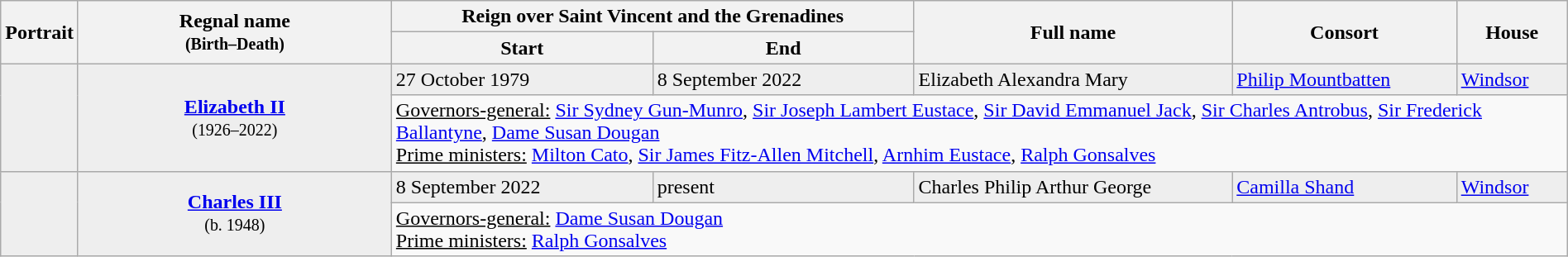<table class="wikitable" style="width:100%;">
<tr>
<th rowspan="2">Portrait</th>
<th rowspan="2" style="width:20%;">Regnal name<br><small>(Birth–Death)</small></th>
<th colspan=2>Reign over Saint Vincent and the Grenadines</th>
<th rowspan="2">Full name</th>
<th rowspan="2">Consort</th>
<th rowspan="2">House</th>
</tr>
<tr>
<th>Start</th>
<th>End</th>
</tr>
<tr style="background:#eee;">
<td rowspan="2" style="text-align:center;"></td>
<td rowspan="2" style="text-align:center;"><strong><a href='#'>Elizabeth II</a></strong><br><small>(1926–2022)</small></td>
<td>27 October 1979</td>
<td>8 September 2022</td>
<td>Elizabeth Alexandra Mary</td>
<td><a href='#'>Philip Mountbatten</a></td>
<td><a href='#'>Windsor</a></td>
</tr>
<tr>
<td colspan="5"><u>Governors-general:</u> <a href='#'>Sir Sydney Gun-Munro</a>, <a href='#'>Sir Joseph Lambert Eustace</a>, <a href='#'>Sir David Emmanuel Jack</a>, <a href='#'>Sir Charles Antrobus</a>, <a href='#'>Sir Frederick Ballantyne</a>, <a href='#'>Dame Susan Dougan</a><br><u>Prime ministers:</u> <a href='#'>Milton Cato</a>, <a href='#'>Sir James Fitz-Allen Mitchell</a>, <a href='#'>Arnhim Eustace</a>, <a href='#'>Ralph Gonsalves</a></td>
</tr>
<tr style="background:#eee;">
<td rowspan="2" style="text-align:center;"></td>
<td rowspan="2" style="text-align:center;"><strong><a href='#'>Charles III</a></strong><br><small>(b. 1948)</small></td>
<td>8 September 2022</td>
<td>present</td>
<td>Charles Philip Arthur George</td>
<td><a href='#'>Camilla Shand</a></td>
<td><a href='#'>Windsor</a></td>
</tr>
<tr>
<td colspan="5"><u>Governors-general:</u> <a href='#'>Dame Susan Dougan</a><br><u>Prime ministers:</u> <a href='#'>Ralph Gonsalves</a></td>
</tr>
</table>
